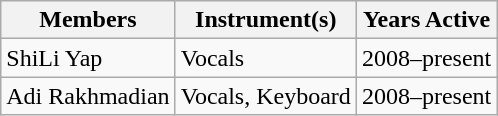<table class="wikitable">
<tr>
<th>Members</th>
<th>Instrument(s)</th>
<th>Years Active</th>
</tr>
<tr>
<td>ShiLi Yap</td>
<td>Vocals</td>
<td>2008–present</td>
</tr>
<tr>
<td>Adi Rakhmadian</td>
<td>Vocals, Keyboard</td>
<td>2008–present</td>
</tr>
</table>
